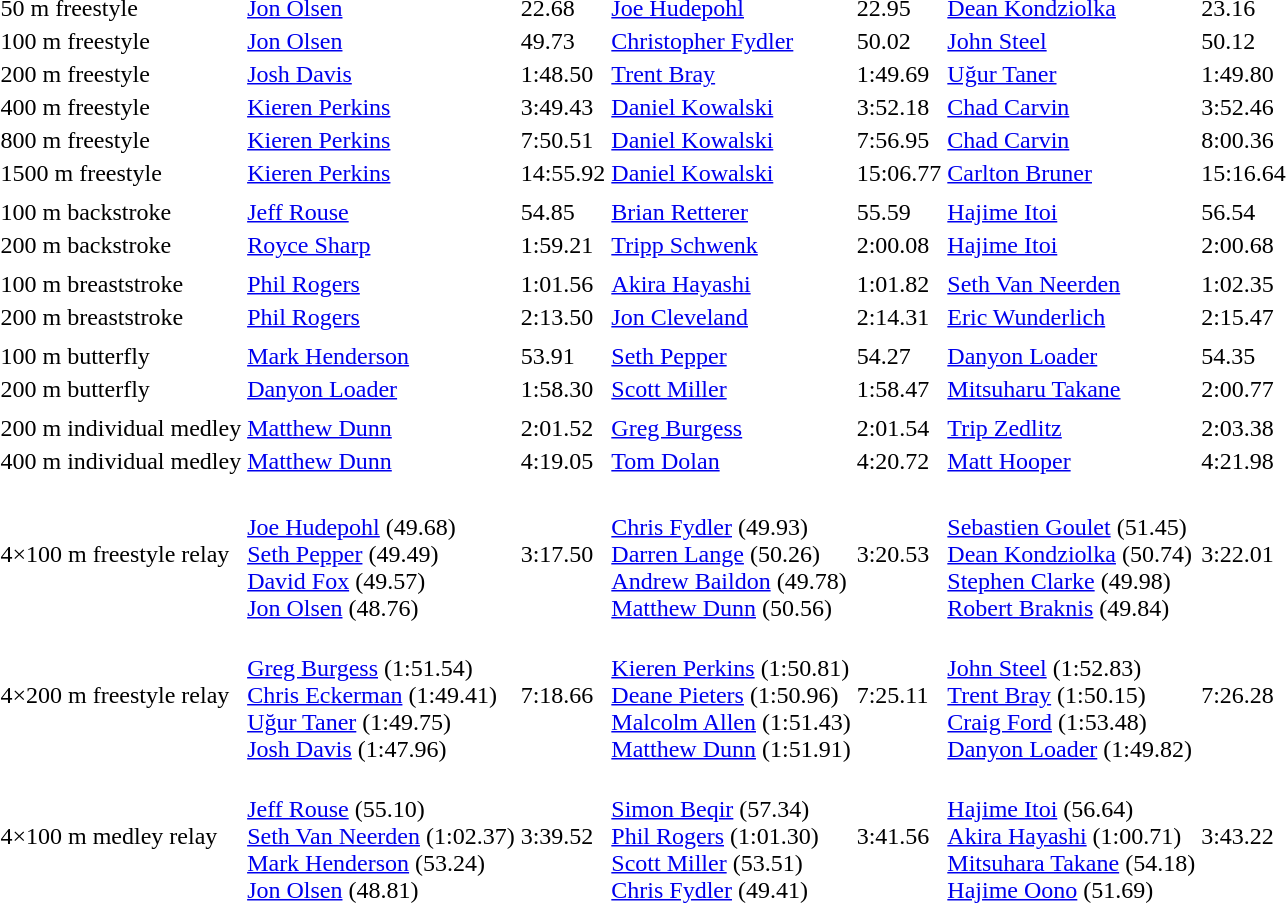<table>
<tr>
<td>50 m freestyle <br></td>
<td><a href='#'>Jon Olsen</a><br><small></small></td>
<td>22.68</td>
<td><a href='#'>Joe Hudepohl</a><br><small></small></td>
<td>22.95</td>
<td><a href='#'>Dean Kondziolka</a><br><small></small></td>
<td>23.16</td>
</tr>
<tr>
<td>100 m freestyle <br></td>
<td><a href='#'>Jon Olsen</a><br><small></small></td>
<td>49.73</td>
<td><a href='#'>Christopher Fydler</a><br><small></small></td>
<td>50.02</td>
<td><a href='#'>John Steel</a><br><small></small></td>
<td>50.12</td>
</tr>
<tr>
<td>200 m freestyle <br></td>
<td><a href='#'>Josh Davis</a><br><small></small></td>
<td>1:48.50</td>
<td><a href='#'>Trent Bray</a><br><small></small></td>
<td>1:49.69</td>
<td><a href='#'>Uğur Taner</a><br><small></small></td>
<td>1:49.80</td>
</tr>
<tr>
<td>400 m freestyle <br></td>
<td><a href='#'>Kieren Perkins</a><br><small></small></td>
<td>3:49.43</td>
<td><a href='#'>Daniel Kowalski</a><br><small></small></td>
<td>3:52.18</td>
<td><a href='#'>Chad Carvin</a><br><small></small></td>
<td>3:52.46</td>
</tr>
<tr>
<td>800 m freestyle <br></td>
<td><a href='#'>Kieren Perkins</a><br><small></small></td>
<td>7:50.51</td>
<td><a href='#'>Daniel Kowalski</a><br><small></small></td>
<td>7:56.95</td>
<td><a href='#'>Chad Carvin</a><br><small></small></td>
<td>8:00.36</td>
</tr>
<tr>
<td>1500 m freestyle <br></td>
<td><a href='#'>Kieren Perkins</a><br><small></small></td>
<td>14:55.92</td>
<td><a href='#'>Daniel Kowalski</a><br><small></small></td>
<td>15:06.77</td>
<td><a href='#'>Carlton Bruner</a><br><small></small></td>
<td>15:16.64</td>
</tr>
<tr>
<td></td>
<td></td>
<td></td>
<td></td>
<td></td>
<td></td>
<td></td>
</tr>
<tr>
<td>100 m backstroke <br></td>
<td><a href='#'>Jeff Rouse</a><br><small></small></td>
<td>54.85</td>
<td><a href='#'>Brian Retterer</a><br><small></small></td>
<td>55.59</td>
<td><a href='#'>Hajime Itoi</a><br><small></small></td>
<td>56.54</td>
</tr>
<tr>
<td>200 m backstroke <br></td>
<td><a href='#'>Royce Sharp</a><br><small></small></td>
<td>1:59.21</td>
<td><a href='#'>Tripp Schwenk</a><br><small></small></td>
<td>2:00.08</td>
<td><a href='#'>Hajime Itoi</a><br><small></small></td>
<td>2:00.68</td>
</tr>
<tr>
<td></td>
<td></td>
<td></td>
<td></td>
<td></td>
<td></td>
<td></td>
</tr>
<tr>
<td>100 m breaststroke <br></td>
<td><a href='#'>Phil Rogers</a><br><small></small></td>
<td>1:01.56</td>
<td><a href='#'>Akira Hayashi</a><br><small></small></td>
<td>1:01.82</td>
<td><a href='#'>Seth Van Neerden</a><br><small></small></td>
<td>1:02.35</td>
</tr>
<tr>
<td>200 m breaststroke <br></td>
<td><a href='#'>Phil Rogers</a><br><small></small></td>
<td>2:13.50</td>
<td><a href='#'>Jon Cleveland</a><br><small></small></td>
<td>2:14.31</td>
<td><a href='#'>Eric Wunderlich</a><br><small></small></td>
<td>2:15.47</td>
</tr>
<tr>
<td></td>
<td></td>
<td></td>
<td></td>
<td></td>
<td></td>
<td></td>
</tr>
<tr>
<td>100 m butterfly <br></td>
<td><a href='#'>Mark Henderson</a><br><small></small></td>
<td>53.91</td>
<td><a href='#'>Seth Pepper</a><br><small></small></td>
<td>54.27</td>
<td><a href='#'>Danyon Loader</a><br><small></small></td>
<td>54.35</td>
</tr>
<tr>
<td>200 m butterfly <br></td>
<td><a href='#'>Danyon Loader</a><br><small></small></td>
<td>1:58.30</td>
<td><a href='#'>Scott Miller</a><br><small></small></td>
<td>1:58.47</td>
<td><a href='#'>Mitsuharu Takane</a><br><small></small></td>
<td>2:00.77</td>
</tr>
<tr>
<td></td>
<td></td>
<td></td>
<td></td>
<td></td>
<td></td>
<td></td>
</tr>
<tr>
<td>200 m individual medley <br></td>
<td><a href='#'>Matthew Dunn</a><br><small></small></td>
<td>2:01.52</td>
<td><a href='#'>Greg Burgess</a><br><small></small></td>
<td>2:01.54</td>
<td><a href='#'>Trip Zedlitz</a><br><small></small></td>
<td>2:03.38</td>
</tr>
<tr>
<td>400 m individual medley <br></td>
<td><a href='#'>Matthew Dunn</a><br><small></small></td>
<td>4:19.05</td>
<td><a href='#'>Tom Dolan</a><br><small></small></td>
<td>4:20.72</td>
<td><a href='#'>Matt Hooper</a><br><small></small></td>
<td>4:21.98</td>
</tr>
<tr>
<td></td>
<td></td>
<td></td>
<td></td>
<td></td>
<td></td>
<td></td>
</tr>
<tr>
<td>4×100 m freestyle relay <br></td>
<td><br><a href='#'>Joe Hudepohl</a> (49.68)<br><a href='#'>Seth Pepper</a> (49.49)<br><a href='#'>David Fox</a> (49.57)<br><a href='#'>Jon Olsen</a> (48.76)</td>
<td>3:17.50</td>
<td><br><a href='#'>Chris Fydler</a> (49.93)<br><a href='#'>Darren Lange</a> (50.26)<br><a href='#'>Andrew Baildon</a> (49.78)<br><a href='#'>Matthew Dunn</a> (50.56)</td>
<td>3:20.53</td>
<td><br><a href='#'>Sebastien Goulet</a> (51.45)<br><a href='#'>Dean Kondziolka</a> (50.74)<br><a href='#'>Stephen Clarke</a> (49.98)<br><a href='#'>Robert Braknis</a> (49.84)</td>
<td>3:22.01</td>
</tr>
<tr>
<td>4×200 m freestyle relay <br></td>
<td><br><a href='#'>Greg Burgess</a> (1:51.54)<br><a href='#'>Chris Eckerman</a> (1:49.41)<br><a href='#'>Uğur Taner</a> (1:49.75)<br><a href='#'>Josh Davis</a> (1:47.96)</td>
<td>7:18.66</td>
<td><br><a href='#'>Kieren Perkins</a> (1:50.81)<br><a href='#'>Deane Pieters</a> (1:50.96)<br><a href='#'>Malcolm Allen</a> (1:51.43)<br><a href='#'>Matthew Dunn</a> (1:51.91)</td>
<td>7:25.11</td>
<td><br><a href='#'>John Steel</a> (1:52.83)<br><a href='#'>Trent Bray</a> (1:50.15)<br><a href='#'>Craig Ford</a> (1:53.48)<br><a href='#'>Danyon Loader</a> (1:49.82)</td>
<td>7:26.28</td>
</tr>
<tr>
<td>4×100 m medley relay <br></td>
<td><br><a href='#'>Jeff Rouse</a> (55.10)<br><a href='#'>Seth Van Neerden</a> (1:02.37)<br><a href='#'>Mark Henderson</a> (53.24)<br><a href='#'>Jon Olsen</a> (48.81)</td>
<td>3:39.52</td>
<td><br><a href='#'>Simon Beqir</a> (57.34)<br><a href='#'>Phil Rogers</a> (1:01.30)<br><a href='#'>Scott Miller</a> (53.51)<br><a href='#'>Chris Fydler</a> (49.41)</td>
<td>3:41.56</td>
<td><br><a href='#'>Hajime Itoi</a> (56.64)<br><a href='#'>Akira Hayashi</a> (1:00.71)<br><a href='#'>Mitsuhara Takane</a> (54.18)<br><a href='#'>Hajime Oono</a> (51.69)</td>
<td>3:43.22</td>
</tr>
</table>
